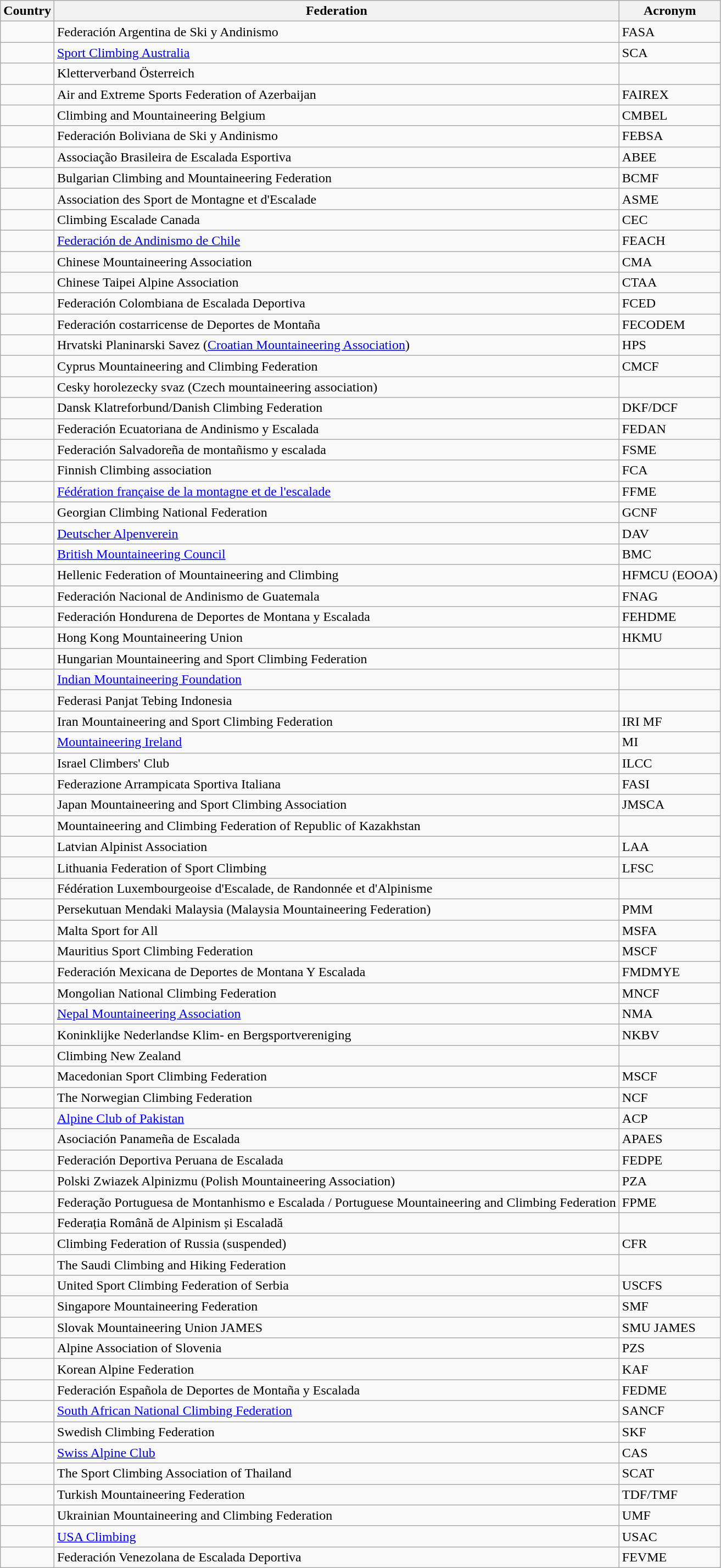<table class="wikitable">
<tr>
<th>Country</th>
<th>Federation</th>
<th>Acronym</th>
</tr>
<tr>
<td></td>
<td>Federación Argentina de Ski y Andinismo</td>
<td>FASA</td>
</tr>
<tr>
<td></td>
<td><a href='#'>Sport Climbing Australia</a></td>
<td>SCA</td>
</tr>
<tr>
<td></td>
<td>Kletterverband Österreich</td>
<td></td>
</tr>
<tr>
<td></td>
<td>Air and Extreme Sports Federation of Azerbaijan</td>
<td>FAIREX</td>
</tr>
<tr>
<td></td>
<td>Climbing and Mountaineering Belgium</td>
<td>CMBEL</td>
</tr>
<tr>
<td></td>
<td>Federación Boliviana de Ski y Andinismo</td>
<td>FEBSA</td>
</tr>
<tr>
<td></td>
<td>Associação Brasileira de Escalada Esportiva</td>
<td>ABEE</td>
</tr>
<tr>
<td></td>
<td>Bulgarian Climbing and Mountaineering Federation</td>
<td>BCMF</td>
</tr>
<tr>
<td></td>
<td>Association des Sport de Montagne et d'Escalade</td>
<td>ASME</td>
</tr>
<tr>
<td></td>
<td>Climbing Escalade Canada</td>
<td>CEC</td>
</tr>
<tr>
<td></td>
<td><a href='#'>Federación de Andinismo de Chile</a></td>
<td>FEACH</td>
</tr>
<tr>
<td></td>
<td>Chinese Mountaineering Association</td>
<td>CMA</td>
</tr>
<tr>
<td></td>
<td>Chinese Taipei Alpine Association</td>
<td>CTAA</td>
</tr>
<tr>
<td></td>
<td>Federación Colombiana de Escalada Deportiva</td>
<td>FCED</td>
</tr>
<tr>
<td></td>
<td>Federación costarricense de Deportes de Montaña</td>
<td>FECODEM</td>
</tr>
<tr>
<td></td>
<td>Hrvatski Planinarski Savez (<a href='#'>Croatian Mountaineering Association</a>)</td>
<td>HPS</td>
</tr>
<tr>
<td></td>
<td>Cyprus Mountaineering and Climbing Federation</td>
<td>CMCF</td>
</tr>
<tr>
<td></td>
<td>Cesky horolezecky svaz (Czech mountaineering association)</td>
<td></td>
</tr>
<tr>
<td></td>
<td>Dansk Klatreforbund/Danish Climbing Federation</td>
<td>DKF/DCF</td>
</tr>
<tr>
<td></td>
<td>Federación Ecuatoriana de Andinismo y Escalada</td>
<td>FEDAN</td>
</tr>
<tr>
<td></td>
<td>Federación Salvadoreña de montañismo y escalada</td>
<td>FSME</td>
</tr>
<tr>
<td></td>
<td>Finnish Climbing association</td>
<td>FCA</td>
</tr>
<tr>
<td></td>
<td><a href='#'>Fédération française de la montagne et de l'escalade</a></td>
<td>FFME</td>
</tr>
<tr>
<td></td>
<td>Georgian Climbing National Federation</td>
<td>GCNF</td>
</tr>
<tr>
<td></td>
<td><a href='#'>Deutscher Alpenverein</a></td>
<td>DAV</td>
</tr>
<tr>
<td></td>
<td><a href='#'>British Mountaineering Council</a></td>
<td>BMC</td>
</tr>
<tr>
<td></td>
<td>Hellenic Federation of Mountaineering and Climbing</td>
<td>HFMCU (EOOA)</td>
</tr>
<tr>
<td></td>
<td>Federación Nacional de Andinismo de Guatemala</td>
<td>FNAG</td>
</tr>
<tr>
<td></td>
<td>Federación Hondurena de Deportes de Montana y Escalada</td>
<td>FEHDME</td>
</tr>
<tr>
<td></td>
<td>Hong Kong Mountaineering Union</td>
<td>HKMU</td>
</tr>
<tr>
<td></td>
<td>Hungarian Mountaineering and Sport Climbing Federation</td>
<td></td>
</tr>
<tr>
<td></td>
<td><a href='#'>Indian Mountaineering Foundation</a></td>
<td></td>
</tr>
<tr>
<td></td>
<td>Federasi Panjat Tebing Indonesia</td>
<td></td>
</tr>
<tr>
<td></td>
<td>Iran Mountaineering and Sport Climbing Federation</td>
<td>IRI MF</td>
</tr>
<tr>
<td></td>
<td><a href='#'>Mountaineering Ireland</a></td>
<td>MI</td>
</tr>
<tr>
<td></td>
<td>Israel Climbers' Club</td>
<td>ILCC</td>
</tr>
<tr>
<td></td>
<td>Federazione Arrampicata Sportiva Italiana</td>
<td>FASI</td>
</tr>
<tr>
<td></td>
<td>Japan Mountaineering and Sport Climbing Association</td>
<td>JMSCA</td>
</tr>
<tr>
<td></td>
<td>Mountaineering and Climbing Federation of Republic of Kazakhstan</td>
<td></td>
</tr>
<tr>
<td></td>
<td>Latvian Alpinist Association</td>
<td>LAA</td>
</tr>
<tr>
<td></td>
<td>Lithuania Federation of Sport Climbing</td>
<td>LFSC</td>
</tr>
<tr>
<td></td>
<td>Fédération Luxembourgeoise d'Escalade, de Randonnée et d'Alpinisme</td>
<td></td>
</tr>
<tr>
<td></td>
<td>Persekutuan Mendaki Malaysia (Malaysia Mountaineering Federation)</td>
<td>PMM</td>
</tr>
<tr>
<td></td>
<td>Malta Sport for All</td>
<td>MSFA</td>
</tr>
<tr>
<td></td>
<td>Mauritius Sport Climbing Federation</td>
<td>MSCF</td>
</tr>
<tr>
<td></td>
<td>Federación Mexicana de Deportes de Montana Y Escalada</td>
<td>FMDMYE</td>
</tr>
<tr>
<td></td>
<td>Mongolian National Climbing Federation</td>
<td>MNCF</td>
</tr>
<tr>
<td></td>
<td><a href='#'>Nepal Mountaineering Association</a></td>
<td>NMA</td>
</tr>
<tr>
<td></td>
<td>Koninklijke Nederlandse Klim- en Bergsportvereniging</td>
<td>NKBV</td>
</tr>
<tr>
<td></td>
<td>Climbing New Zealand</td>
<td></td>
</tr>
<tr>
<td></td>
<td>Macedonian Sport Climbing Federation</td>
<td>MSCF</td>
</tr>
<tr>
<td></td>
<td>The Norwegian Climbing Federation</td>
<td>NCF</td>
</tr>
<tr>
<td></td>
<td><a href='#'>Alpine Club of Pakistan</a></td>
<td>ACP</td>
</tr>
<tr>
<td></td>
<td>Asociación Panameña de Escalada</td>
<td>APAES</td>
</tr>
<tr>
<td></td>
<td>Federación Deportiva Peruana de Escalada</td>
<td>FEDPE</td>
</tr>
<tr>
<td></td>
<td>Polski Zwiazek Alpinizmu (Polish Mountaineering Association)</td>
<td>PZA</td>
</tr>
<tr>
<td></td>
<td>Federação Portuguesa de Montanhismo e Escalada / Portuguese Mountaineering and Climbing Federation</td>
<td>FPME</td>
</tr>
<tr>
<td></td>
<td>Federația Română de Alpinism și Escaladă</td>
<td></td>
</tr>
<tr>
<td></td>
<td>Climbing Federation of Russia (suspended)</td>
<td>CFR</td>
</tr>
<tr>
<td></td>
<td>The Saudi Climbing and Hiking Federation</td>
<td></td>
</tr>
<tr>
<td></td>
<td>United Sport Climbing Federation of Serbia</td>
<td>USCFS</td>
</tr>
<tr>
<td></td>
<td>Singapore Mountaineering Federation</td>
<td>SMF</td>
</tr>
<tr>
<td></td>
<td>Slovak Mountaineering Union JAMES</td>
<td>SMU JAMES</td>
</tr>
<tr>
<td></td>
<td>Alpine Association of Slovenia</td>
<td>PZS</td>
</tr>
<tr>
<td></td>
<td>Korean Alpine Federation</td>
<td>KAF</td>
</tr>
<tr>
<td></td>
<td>Federación Española de Deportes de Montaña y Escalada</td>
<td>FEDME</td>
</tr>
<tr>
<td></td>
<td><a href='#'>South African National Climbing Federation</a></td>
<td>SANCF</td>
</tr>
<tr>
<td></td>
<td>Swedish Climbing Federation</td>
<td>SKF</td>
</tr>
<tr>
<td></td>
<td><a href='#'>Swiss Alpine Club</a></td>
<td>CAS</td>
</tr>
<tr>
<td></td>
<td>The Sport Climbing Association of Thailand</td>
<td>SCAT</td>
</tr>
<tr>
<td></td>
<td>Turkish Mountaineering Federation</td>
<td>TDF/TMF</td>
</tr>
<tr>
<td></td>
<td>Ukrainian Mountaineering and Climbing Federation</td>
<td>UMF</td>
</tr>
<tr>
<td></td>
<td><a href='#'>USA Climbing</a></td>
<td>USAC</td>
</tr>
<tr>
<td></td>
<td>Federación Venezolana de Escalada Deportiva</td>
<td>FEVME</td>
</tr>
</table>
